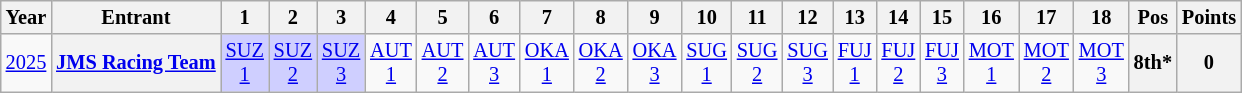<table class="wikitable" style="text-align:center; font-size:85%">
<tr>
<th>Year</th>
<th>Entrant</th>
<th>1</th>
<th>2</th>
<th>3</th>
<th>4</th>
<th>5</th>
<th>6</th>
<th>7</th>
<th>8</th>
<th>9</th>
<th>10</th>
<th>11</th>
<th>12</th>
<th>13</th>
<th>14</th>
<th>15</th>
<th>16</th>
<th>17</th>
<th>18</th>
<th>Pos</th>
<th>Points</th>
</tr>
<tr>
<td><a href='#'>2025</a></td>
<th nowrap><a href='#'>JMS Racing Team</a></th>
<td style="background:#CFCFFF;"><a href='#'>SUZ<br>1</a><br></td>
<td style="background:#CFCFFF;"><a href='#'>SUZ<br>2</a><br></td>
<td style="background:#CFCFFF;"><a href='#'>SUZ<br>3</a><br></td>
<td style="background:#;"><a href='#'>AUT<br>1</a><br></td>
<td style="background:#;"><a href='#'>AUT<br>2</a><br></td>
<td style="background:#;"><a href='#'>AUT<br>3</a><br></td>
<td style="background:#;"><a href='#'>OKA<br>1</a><br></td>
<td style="background:#;"><a href='#'>OKA<br>2</a><br></td>
<td style="background:#;"><a href='#'>OKA<br>3</a><br></td>
<td style="background:#;"><a href='#'>SUG<br>1</a><br></td>
<td style="background:#;"><a href='#'>SUG<br>2</a><br></td>
<td style="background:#;"><a href='#'>SUG<br>3</a><br></td>
<td style="background:#;"><a href='#'>FUJ<br>1</a><br></td>
<td style="background:#;"><a href='#'>FUJ<br>2</a><br></td>
<td style="background:#;"><a href='#'>FUJ<br>3</a><br></td>
<td style="background:#;"><a href='#'>MOT<br>1</a><br></td>
<td style="background:#;"><a href='#'>MOT<br>2</a><br></td>
<td style="background:#;"><a href='#'>MOT<br>3</a><br></td>
<th>8th*</th>
<th>0</th>
</tr>
</table>
